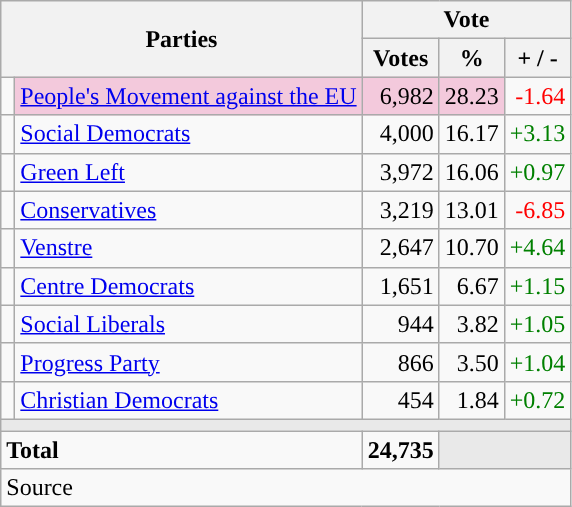<table class="wikitable" style="text-align:right;">
<tr>
<th style="text-align:centre;" rowspan="2" colspan="2" width="225">Parties</th>
<th colspan="3">Vote</th>
</tr>
<tr>
<th width="15">Votes</th>
<th width="15">%</th>
<th width="15">+ / -</th>
</tr>
<tr>
<td width="2" style="color:inherit;background:"></td>
<td bgcolor=#f3c9dc   align="left"><a href='#'>People's Movement against the EU</a></td>
<td bgcolor=#f3c9dc>6,982</td>
<td bgcolor=#f3c9dc>28.23</td>
<td style=color:red;>-1.64</td>
</tr>
<tr>
<td width="2" style="color:inherit;background:"></td>
<td align="left"><a href='#'>Social Democrats</a></td>
<td>4,000</td>
<td>16.17</td>
<td style=color:green;>+3.13</td>
</tr>
<tr>
<td width="2" style="color:inherit;background:"></td>
<td align="left"><a href='#'>Green Left</a></td>
<td>3,972</td>
<td>16.06</td>
<td style=color:green;>+0.97</td>
</tr>
<tr>
<td width="2" style="color:inherit;background:"></td>
<td align="left"><a href='#'>Conservatives</a></td>
<td>3,219</td>
<td>13.01</td>
<td style=color:red;>-6.85</td>
</tr>
<tr>
<td width="2" style="color:inherit;background:"></td>
<td align="left"><a href='#'>Venstre</a></td>
<td>2,647</td>
<td>10.70</td>
<td style=color:green;>+4.64</td>
</tr>
<tr>
<td width="2" style="color:inherit;background:"></td>
<td align="left"><a href='#'>Centre Democrats</a></td>
<td>1,651</td>
<td>6.67</td>
<td style=color:green;>+1.15</td>
</tr>
<tr>
<td width="2" style="color:inherit;background:"></td>
<td align="left"><a href='#'>Social Liberals</a></td>
<td>944</td>
<td>3.82</td>
<td style=color:green;>+1.05</td>
</tr>
<tr>
<td width="2" style="color:inherit;background:"></td>
<td align="left"><a href='#'>Progress Party</a></td>
<td>866</td>
<td>3.50</td>
<td style=color:green;>+1.04</td>
</tr>
<tr>
<td width="2" style="color:inherit;background:"></td>
<td align="left"><a href='#'>Christian Democrats</a></td>
<td>454</td>
<td>1.84</td>
<td style=color:green;>+0.72</td>
</tr>
<tr>
<td colspan="7" bgcolor="#E9E9E9"></td>
</tr>
<tr>
<td align="left" colspan="2"><strong>Total</strong></td>
<td><strong>24,735</strong></td>
<td bgcolor="#E9E9E9" colspan="2"></td>
</tr>
<tr>
<td align="left" colspan="6">Source</td>
</tr>
</table>
